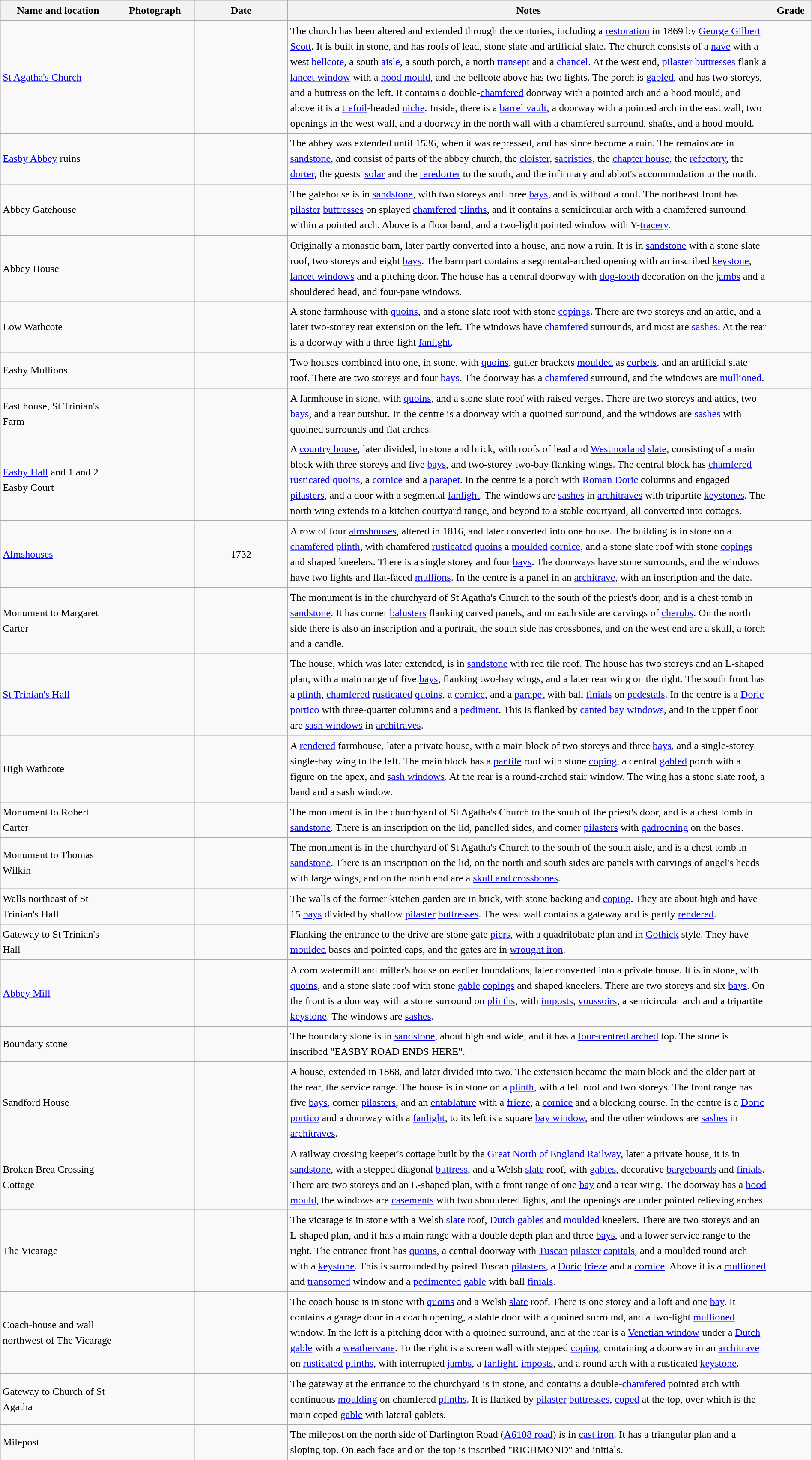<table class="wikitable sortable plainrowheaders" style="width:100%; border:0px; text-align:left; line-height:150%">
<tr>
<th scope="col"  style="width:150px">Name and location</th>
<th scope="col"  style="width:100px" class="unsortable">Photograph</th>
<th scope="col"  style="width:120px">Date</th>
<th scope="col"  style="width:650px" class="unsortable">Notes</th>
<th scope="col"  style="width:50px">Grade</th>
</tr>
<tr>
<td><a href='#'>St Agatha's Church</a><br><small></small></td>
<td></td>
<td align="center"></td>
<td>The church has been altered and extended through the centuries, including a <a href='#'>restoration</a> in 1869 by <a href='#'>George Gilbert Scott</a>.  It is built in stone, and has roofs of lead, stone slate and artificial slate.  The church consists of a <a href='#'>nave</a> with a west <a href='#'>bellcote</a>, a south <a href='#'>aisle</a>, a south porch, a north <a href='#'>transept</a> and a <a href='#'>chancel</a>.  At the west end, <a href='#'>pilaster</a> <a href='#'>buttresses</a> flank a <a href='#'>lancet window</a> with a <a href='#'>hood mould</a>, and the bellcote above has two lights.  The porch is <a href='#'>gabled</a>, and has two storeys, and a buttress on the left.  It contains a double-<a href='#'>chamfered</a> doorway with a pointed arch and a hood mould, and above it is a <a href='#'>trefoil</a>-headed <a href='#'>niche</a>.  Inside, there is a <a href='#'>barrel vault</a>, a doorway with a pointed arch in the east wall, two openings in the west wall, and a doorway in the north wall with a chamfered surround, shafts, and a hood mould.</td>
<td align="center" ></td>
</tr>
<tr>
<td><a href='#'>Easby Abbey</a> ruins<br><small></small></td>
<td></td>
<td align="center"></td>
<td>The abbey was extended until 1536, when it was repressed, and has since become a ruin.  The remains are in <a href='#'>sandstone</a>, and consist of parts of the abbey church, the <a href='#'>cloister</a>, <a href='#'>sacristies</a>, the <a href='#'>chapter house</a>, the <a href='#'>refectory</a>, the <a href='#'>dorter</a>, the guests' <a href='#'>solar</a> and the <a href='#'>reredorter</a> to the south, and the infirmary and abbot's accommodation to the north.</td>
<td align="center" ></td>
</tr>
<tr>
<td>Abbey Gatehouse<br><small></small></td>
<td></td>
<td align="center"></td>
<td>The gatehouse is in <a href='#'>sandstone</a>, with two storeys and three <a href='#'>bays</a>, and is without a roof. The northeast front has <a href='#'>pilaster</a> <a href='#'>buttresses</a> on splayed <a href='#'>chamfered</a> <a href='#'>plinths</a>, and it contains a semicircular arch with a chamfered surround within a pointed arch.  Above is a floor band, and a two-light pointed window with Y-<a href='#'>tracery</a>.</td>
<td align="center" ></td>
</tr>
<tr>
<td>Abbey House<br><small></small></td>
<td></td>
<td align="center"></td>
<td>Originally a monastic barn, later partly converted into a house, and now a ruin.  It is in <a href='#'>sandstone</a> with a stone slate roof, two storeys and eight <a href='#'>bays</a>.  The barn part contains a segmental-arched opening with an inscribed <a href='#'>keystone</a>, <a href='#'>lancet windows</a> and a pitching door.  The house has a central doorway with <a href='#'>dog-tooth</a> decoration on the <a href='#'>jambs</a> and a shouldered head, and four-pane windows.</td>
<td align="center" ></td>
</tr>
<tr>
<td>Low Wathcote<br><small></small></td>
<td></td>
<td align="center"></td>
<td>A stone farmhouse with <a href='#'>quoins</a>, and a stone slate roof with stone <a href='#'>copings</a>.  There are two storeys and an attic, and a later two-storey rear extension on the left.  The windows have <a href='#'>chamfered</a> surrounds, and most are <a href='#'>sashes</a>.  At the rear is a doorway with a three-light <a href='#'>fanlight</a>.</td>
<td align="center" ></td>
</tr>
<tr>
<td>Easby Mullions<br><small></small></td>
<td></td>
<td align="center"></td>
<td>Two houses combined into one, in stone, with <a href='#'>quoins</a>, gutter brackets <a href='#'>moulded</a> as <a href='#'>corbels</a>, and an artificial slate roof.  There are two storeys and four <a href='#'>bays</a>.  The doorway has a <a href='#'>chamfered</a> surround, and the windows are <a href='#'>mullioned</a>.</td>
<td align="center" ></td>
</tr>
<tr>
<td>East house, St Trinian's Farm<br><small></small></td>
<td></td>
<td align="center"></td>
<td>A farmhouse in stone, with <a href='#'>quoins</a>, and a stone slate roof with raised verges.  There are two storeys and attics, two <a href='#'>bays</a>, and a rear outshut.  In the centre is a doorway with a quoined surround, and the windows are <a href='#'>sashes</a> with quoined surrounds and flat arches.</td>
<td align="center" ></td>
</tr>
<tr>
<td><a href='#'>Easby Hall</a> and 1 and 2 Easby Court<br><small></small></td>
<td></td>
<td align="center"></td>
<td>A <a href='#'>country house</a>, later divided, in stone and brick, with roofs of lead and <a href='#'>Westmorland</a> <a href='#'>slate</a>, consisting of a main block with three storeys and five <a href='#'> bays</a>, and two-storey two-bay flanking wings.  The central block has <a href='#'>chamfered</a> <a href='#'>rusticated</a> <a href='#'>quoins</a>, a <a href='#'>cornice</a> and a <a href='#'>parapet</a>.  In the centre is a porch with <a href='#'>Roman Doric</a> columns and engaged <a href='#'>pilasters</a>, and a door with a segmental <a href='#'>fanlight</a>.  The windows are <a href='#'>sashes</a> in <a href='#'>architraves</a> with tripartite <a href='#'>keystones</a>.  The north wing extends to a kitchen courtyard range, and beyond to a stable courtyard, all converted into cottages.</td>
<td align="center" ></td>
</tr>
<tr>
<td><a href='#'>Almshouses</a><br><small></small></td>
<td></td>
<td align="center">1732</td>
<td>A row of four <a href='#'>almshouses</a>, altered in 1816, and later converted into one house.  The building is in stone on a <a href='#'>chamfered</a> <a href='#'>plinth</a>, with chamfered <a href='#'>rusticated</a> <a href='#'>quoins</a> a <a href='#'>moulded</a> <a href='#'>cornice</a>, and a stone slate roof with stone <a href='#'>copings</a> and shaped kneelers.  There is a single storey and four <a href='#'>bays</a>.  The doorways have stone surrounds, and the windows have two lights and flat-faced <a href='#'>mullions</a>.  In the centre is a panel in an <a href='#'>architrave</a>, with an inscription and the date.</td>
<td align="center" ></td>
</tr>
<tr>
<td>Monument to Margaret Carter<br><small></small></td>
<td></td>
<td align="center"></td>
<td>The monument is in the churchyard of St Agatha's Church to the south of the priest's door, and is a chest tomb in <a href='#'>sandstone</a>.  It has corner <a href='#'>balusters</a> flanking carved panels, and on each side are carvings of <a href='#'>cherubs</a>.  On the north side there is also an inscription and a portrait, the south side has crossbones, and on the west end are a skull, a torch and a candle.</td>
<td align="center" ></td>
</tr>
<tr>
<td><a href='#'>St Trinian's Hall</a><br><small></small></td>
<td></td>
<td align="center"></td>
<td>The house, which was later extended, is in <a href='#'>sandstone</a> with red tile roof.  The house has two storeys and an L-shaped plan, with a main range of five <a href='#'>bays</a>, flanking two-bay wings, and a later rear wing on the right.  The south front has a <a href='#'>plinth</a>, <a href='#'>chamfered</a> <a href='#'>rusticated</a> <a href='#'>quoins</a>, a <a href='#'>cornice</a>, and a <a href='#'>parapet</a> with ball <a href='#'>finials</a> on <a href='#'>pedestals</a>.  In the centre is a <a href='#'>Doric</a> <a href='#'>portico</a> with three-quarter columns and a <a href='#'>pediment</a>.  This is flanked by <a href='#'>canted</a> <a href='#'>bay windows</a>, and in the upper floor are <a href='#'>sash windows</a> in <a href='#'>architraves</a>.</td>
<td align="center" ></td>
</tr>
<tr>
<td>High Wathcote<br><small></small></td>
<td></td>
<td align="center"></td>
<td>A <a href='#'>rendered</a> farmhouse, later a private house, with a main block of two storeys and three <a href='#'>bays</a>, and a single-storey single-bay wing to the left.  The main block has a <a href='#'>pantile</a> roof with stone <a href='#'>coping</a>, a central <a href='#'>gabled</a> porch with a figure on the apex, and <a href='#'>sash windows</a>.  At the rear is a round-arched stair window.  The wing has a stone slate roof, a band and a sash window.</td>
<td align="center" ></td>
</tr>
<tr>
<td>Monument to Robert Carter<br><small></small></td>
<td></td>
<td align="center"></td>
<td>The monument is in the churchyard of St Agatha's Church to the south of the priest's door, and is a chest tomb in <a href='#'>sandstone</a>.  There is an inscription on the lid, panelled sides, and corner <a href='#'>pilasters</a> with <a href='#'>gadrooning</a> on the bases.</td>
<td align="center" ></td>
</tr>
<tr>
<td>Monument to Thomas Wilkin<br><small></small></td>
<td></td>
<td align="center"></td>
<td>The monument is in the churchyard of St Agatha's Church to the south of the south aisle, and is a chest tomb in <a href='#'>sandstone</a>.  There is an inscription on the lid, on the north and south sides are panels with carvings of angel's heads with large wings, and on the north end are a <a href='#'>skull and crossbones</a>.</td>
<td align="center" ></td>
</tr>
<tr>
<td>Walls northeast of St Trinian's Hall<br><small></small></td>
<td></td>
<td align="center"></td>
<td>The walls of the former kitchen garden are in brick, with stone backing and <a href='#'>coping</a>.  They are about  high and have 15 <a href='#'>bays</a> divided by shallow <a href='#'>pilaster</a> <a href='#'>buttresses</a>.  The west wall contains a gateway and is partly <a href='#'>rendered</a>.</td>
<td align="center" ></td>
</tr>
<tr>
<td>Gateway to St Trinian's Hall<br><small></small></td>
<td></td>
<td align="center"></td>
<td>Flanking the entrance to the drive are stone gate <a href='#'>piers</a>, with a quadrilobate plan and in <a href='#'>Gothick</a> style.  They have <a href='#'>moulded</a> bases and pointed caps, and the gates are in <a href='#'>wrought iron</a>.</td>
<td align="center" ></td>
</tr>
<tr>
<td><a href='#'>Abbey Mill</a><br><small></small></td>
<td></td>
<td align="center"></td>
<td>A corn watermill and miller's house on earlier foundations, later converted into a private house.  It is in stone, with <a href='#'>quoins</a>, and a stone slate roof with stone <a href='#'>gable</a> <a href='#'>copings</a> and shaped kneelers.  There are two storeys and six <a href='#'>bays</a>.  On the front is a doorway with a stone surround on <a href='#'>plinths</a>, with <a href='#'>imposts</a>, <a href='#'>voussoirs</a>, a semicircular arch and a tripartite <a href='#'>keystone</a>.  The windows are <a href='#'>sashes</a>.</td>
<td align="center" ></td>
</tr>
<tr>
<td>Boundary stone<br><small></small></td>
<td></td>
<td align="center"></td>
<td>The boundary stone is in <a href='#'>sandstone</a>, about  high and  wide, and it has a <a href='#'>four-centred arched</a> top.  The stone is inscribed "EASBY ROAD ENDS HERE".</td>
<td align="center" ></td>
</tr>
<tr>
<td>Sandford House<br><small></small></td>
<td></td>
<td align="center"></td>
<td>A house, extended in 1868, and later divided into two.  The extension became the main block and the older part at the rear, the service range.  The house is in stone on a <a href='#'>plinth</a>, with a felt roof and two storeys.  The front range has five <a href='#'>bays</a>, corner <a href='#'>pilasters</a>, and an <a href='#'>entablature</a> with a <a href='#'>frieze</a>, a <a href='#'>cornice</a> and a blocking course.  In the centre is a <a href='#'>Doric</a> <a href='#'>portico</a> and a doorway with a <a href='#'>fanlight</a>, to its left is a square <a href='#'>bay window</a>, and the other windows are <a href='#'>sashes</a> in <a href='#'>architraves</a>.</td>
<td align="center" ></td>
</tr>
<tr>
<td>Broken Brea Crossing Cottage<br><small></small></td>
<td></td>
<td align="center"></td>
<td>A railway crossing keeper's cottage built by the <a href='#'>Great North of England Railway</a>, later a private house, it is in <a href='#'>sandstone</a>, with a stepped diagonal <a href='#'>buttress</a>, and a Welsh <a href='#'>slate</a> roof, with <a href='#'>gables</a>, decorative <a href='#'>bargeboards</a> and <a href='#'>finials</a>.  There are two storeys and an L-shaped plan, with a front range of one <a href='#'>bay</a> and a rear wing.  The doorway has a <a href='#'>hood mould</a>, the windows are <a href='#'>casements</a> with two shouldered lights, and the openings are under pointed relieving arches.</td>
<td align="center" ></td>
</tr>
<tr>
<td>The Vicarage<br><small></small></td>
<td></td>
<td align="center"></td>
<td>The vicarage is in stone with a Welsh <a href='#'>slate</a> roof, <a href='#'>Dutch gables</a> and <a href='#'>moulded</a> kneelers.  There are two storeys and an L-shaped plan, and it has a main range with a double depth plan and three <a href='#'>bays</a>, and a lower service range to the right.  The entrance front has <a href='#'>quoins</a>, a central doorway with <a href='#'>Tuscan</a> <a href='#'>pilaster</a> <a href='#'>capitals</a>, and a moulded round arch with a <a href='#'>keystone</a>.  This is surrounded by paired Tuscan <a href='#'>pilasters</a>, a <a href='#'>Doric</a> <a href='#'>frieze</a> and a <a href='#'>cornice</a>.  Above it is a <a href='#'>mullioned</a> and <a href='#'>transomed</a> window and a <a href='#'>pedimented</a> <a href='#'>gable</a> with ball <a href='#'>finials</a>.</td>
<td align="center" ></td>
</tr>
<tr>
<td>Coach-house and wall northwest of The Vicarage<br><small></small></td>
<td></td>
<td align="center"></td>
<td>The coach house is in stone with <a href='#'>quoins</a> and a Welsh <a href='#'>slate</a> roof.  There is one storey and a loft and one <a href='#'>bay</a>.  It contains a garage door in a coach opening, a stable door with a quoined surround, and a two-light <a href='#'>mullioned</a> window. In the loft is a pitching door with a quoined surround, and at the rear is a <a href='#'>Venetian window</a> under a <a href='#'>Dutch gable</a> with a <a href='#'>weathervane</a>.  To the right is a screen wall with stepped <a href='#'>coping</a>, containing a doorway in an <a href='#'>architrave</a> on <a href='#'>rusticated</a> <a href='#'>plinths</a>, with interrupted <a href='#'>jambs</a>, a <a href='#'>fanlight</a>, <a href='#'>imposts</a>, and a round arch with a rusticated <a href='#'>keystone</a>.</td>
<td align="center" ></td>
</tr>
<tr>
<td>Gateway to Church of St Agatha<br><small></small></td>
<td></td>
<td align="center"></td>
<td>The gateway at the entrance to the churchyard is in stone, and contains a double-<a href='#'>chamfered</a> pointed arch with continuous <a href='#'>moulding</a> on chamfered <a href='#'>plinths</a>.  It is flanked by <a href='#'>pilaster</a> <a href='#'>buttresses</a>, <a href='#'>coped</a> at the top, over which is the main coped <a href='#'>gable</a> with lateral gablets.</td>
<td align="center" ></td>
</tr>
<tr>
<td>Milepost<br><small></small></td>
<td></td>
<td align="center"></td>
<td>The milepost on the north side of Darlington Road (<a href='#'>A6108 road</a>) is in <a href='#'>cast iron</a>.  It has a triangular plan and a sloping top.  On each face and on the top is inscribed "RICHMOND" and initials.</td>
<td align="center" ></td>
</tr>
<tr>
</tr>
</table>
